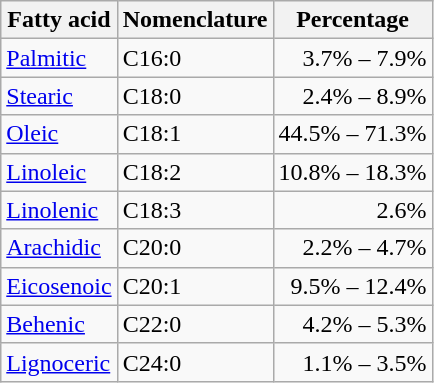<table class="wikitable">
<tr>
<th>Fatty acid</th>
<th>Nomenclature</th>
<th>Percentage</th>
</tr>
<tr>
<td><a href='#'>Palmitic</a></td>
<td>C16:0</td>
<td align="right">3.7% – 7.9%</td>
</tr>
<tr>
<td><a href='#'>Stearic</a></td>
<td>C18:0</td>
<td align="right">2.4% – 8.9%</td>
</tr>
<tr>
<td><a href='#'>Oleic</a></td>
<td>C18:1</td>
<td align="right">44.5% – 71.3%</td>
</tr>
<tr>
<td><a href='#'>Linoleic</a></td>
<td>C18:2</td>
<td align="right">10.8% – 18.3%</td>
</tr>
<tr>
<td><a href='#'>Linolenic</a></td>
<td>C18:3</td>
<td align="right">2.6%</td>
</tr>
<tr>
<td><a href='#'>Arachidic</a></td>
<td>C20:0</td>
<td align="right">2.2% – 4.7%</td>
</tr>
<tr>
<td><a href='#'>Eicosenoic</a></td>
<td>C20:1</td>
<td align="right">9.5% – 12.4%</td>
</tr>
<tr>
<td><a href='#'>Behenic</a></td>
<td>C22:0</td>
<td align="right">4.2% – 5.3%</td>
</tr>
<tr>
<td><a href='#'>Lignoceric</a></td>
<td>C24:0</td>
<td align="right">1.1% – 3.5%</td>
</tr>
</table>
